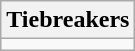<table class="wikitable collapsible collapsed">
<tr>
<th>Tiebreakers</th>
</tr>
<tr>
<td></td>
</tr>
</table>
